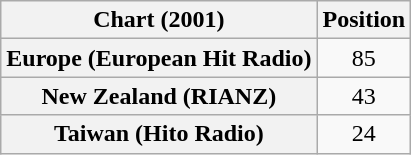<table class="wikitable sortable plainrowheaders" style="text-align:center">
<tr>
<th>Chart (2001)</th>
<th>Position</th>
</tr>
<tr>
<th scope="row">Europe (European Hit Radio)</th>
<td>85</td>
</tr>
<tr>
<th scope="row">New Zealand (RIANZ)</th>
<td>43</td>
</tr>
<tr>
<th scope="row">Taiwan (Hito Radio)</th>
<td>24</td>
</tr>
</table>
